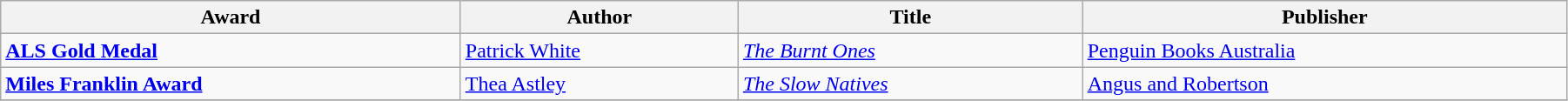<table class="wikitable" width=95%>
<tr>
<th>Award</th>
<th>Author</th>
<th>Title</th>
<th>Publisher</th>
</tr>
<tr>
<td><strong><a href='#'>ALS Gold Medal</a></strong></td>
<td><a href='#'>Patrick White</a></td>
<td><em><a href='#'>The Burnt Ones</a></em></td>
<td><a href='#'>Penguin Books Australia</a></td>
</tr>
<tr>
<td><strong><a href='#'>Miles Franklin Award</a></strong></td>
<td><a href='#'>Thea Astley</a></td>
<td><em><a href='#'>The Slow Natives</a></em></td>
<td><a href='#'>Angus and Robertson</a></td>
</tr>
<tr>
</tr>
</table>
